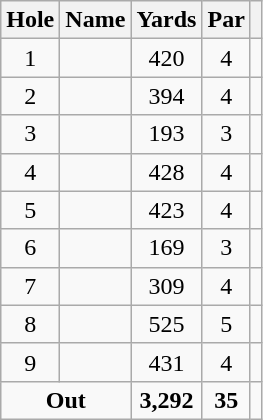<table class=wikitable style="text-align:center">
<tr>
<th>Hole</th>
<th>Name</th>
<th>Yards</th>
<th>Par</th>
<th></th>
</tr>
<tr>
<td>1</td>
<td align=left></td>
<td>420</td>
<td>4</td>
<td></td>
</tr>
<tr>
<td>2</td>
<td align=left></td>
<td>394</td>
<td>4</td>
<td></td>
</tr>
<tr>
<td>3</td>
<td align=left></td>
<td>193</td>
<td>3</td>
<td></td>
</tr>
<tr>
<td>4</td>
<td align=left></td>
<td>428</td>
<td>4</td>
<td></td>
</tr>
<tr>
<td>5</td>
<td align=left></td>
<td>423</td>
<td>4</td>
<td></td>
</tr>
<tr>
<td>6</td>
<td align=left></td>
<td>169</td>
<td>3</td>
<td></td>
</tr>
<tr>
<td>7</td>
<td align=left></td>
<td>309</td>
<td>4</td>
<td></td>
</tr>
<tr>
<td>8</td>
<td align=left></td>
<td>525</td>
<td>5</td>
<td></td>
</tr>
<tr>
<td>9</td>
<td align=left></td>
<td>431</td>
<td>4</td>
<td></td>
</tr>
<tr>
<td colspan=2><strong>Out</strong></td>
<td><strong>3,292</strong></td>
<td><strong>35</strong></td>
<td></td>
</tr>
</table>
